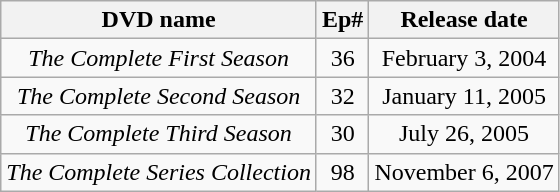<table class="wikitable" style="text-align:center">
<tr>
<th>DVD name</th>
<th>Ep#</th>
<th>Release date</th>
</tr>
<tr>
<td><em>The Complete First Season</em></td>
<td>36</td>
<td>February 3, 2004</td>
</tr>
<tr>
<td><em>The Complete Second Season</em></td>
<td>32</td>
<td>January 11, 2005</td>
</tr>
<tr>
<td><em>The Complete Third Season</em></td>
<td>30</td>
<td>July 26, 2005</td>
</tr>
<tr>
<td><em>The Complete Series Collection</em></td>
<td>98</td>
<td>November 6, 2007</td>
</tr>
</table>
